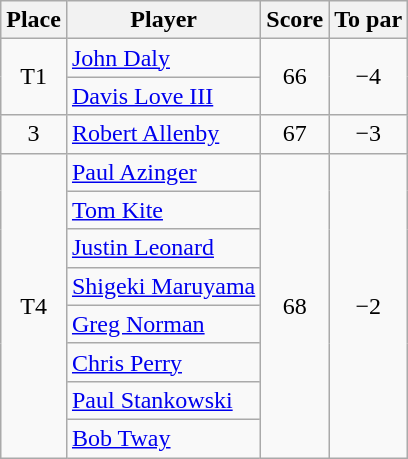<table class="wikitable">
<tr>
<th>Place</th>
<th>Player</th>
<th>Score</th>
<th>To par</th>
</tr>
<tr>
<td rowspan="2" align=center>T1</td>
<td> <a href='#'>John Daly</a></td>
<td rowspan="2" align=center>66</td>
<td rowspan="2" align=center>−4</td>
</tr>
<tr>
<td> <a href='#'>Davis Love III</a></td>
</tr>
<tr>
<td align=center>3</td>
<td> <a href='#'>Robert Allenby</a></td>
<td align=center>67</td>
<td align=center>−3</td>
</tr>
<tr>
<td rowspan="8" align=center>T4</td>
<td> <a href='#'>Paul Azinger</a></td>
<td rowspan="8" align=center>68</td>
<td rowspan="8" align=center>−2</td>
</tr>
<tr>
<td> <a href='#'>Tom Kite</a></td>
</tr>
<tr>
<td> <a href='#'>Justin Leonard</a></td>
</tr>
<tr>
<td> <a href='#'>Shigeki Maruyama</a></td>
</tr>
<tr>
<td> <a href='#'>Greg Norman</a></td>
</tr>
<tr>
<td> <a href='#'>Chris Perry</a></td>
</tr>
<tr>
<td> <a href='#'>Paul Stankowski</a></td>
</tr>
<tr>
<td> <a href='#'>Bob Tway</a></td>
</tr>
</table>
